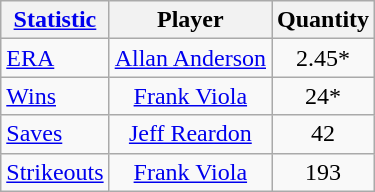<table class="wikitable" style="text-align: center;">
<tr>
<th><a href='#'>Statistic</a></th>
<th>Player</th>
<th>Quantity</th>
</tr>
<tr>
<td align="left"><a href='#'>ERA</a></td>
<td><a href='#'>Allan Anderson</a></td>
<td>2.45*</td>
</tr>
<tr>
<td align="left"><a href='#'>Wins</a></td>
<td><a href='#'>Frank Viola</a></td>
<td>24*</td>
</tr>
<tr>
<td align="left"><a href='#'>Saves</a></td>
<td><a href='#'>Jeff Reardon</a></td>
<td>42</td>
</tr>
<tr>
<td align="left"><a href='#'>Strikeouts</a></td>
<td><a href='#'>Frank Viola</a></td>
<td>193</td>
</tr>
</table>
